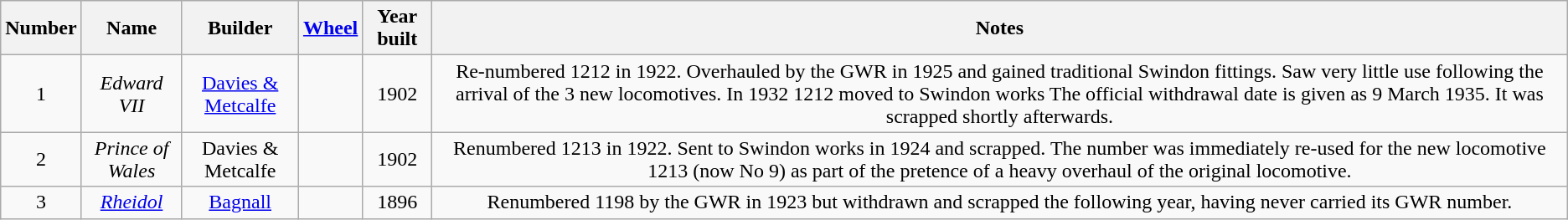<table class="sort wikitable sortable">
<tr>
<th>Number</th>
<th>Name</th>
<th>Builder</th>
<th><a href='#'>Wheel<br></a></th>
<th>Year built</th>
<th>Notes</th>
</tr>
<tr>
<td align=center>1</td>
<td align=center><em>Edward VII</em></td>
<td align=center><a href='#'>Davies & Metcalfe</a></td>
<td align=center></td>
<td align=center>1902</td>
<td align=center>Re-numbered 1212 in 1922. Overhauled by the GWR in 1925 and gained traditional Swindon fittings. Saw very little use following the arrival of the 3 new locomotives. In 1932 1212 moved to Swindon works The official withdrawal date is given as 9 March 1935. It was scrapped shortly afterwards.</td>
</tr>
<tr>
<td align=center>2</td>
<td align=center><em>Prince of Wales</em></td>
<td align=center>Davies & Metcalfe</td>
<td align=center></td>
<td align=center>1902</td>
<td align=center>Renumbered 1213 in 1922. Sent to Swindon works in 1924 and scrapped. The number was immediately re-used for the new locomotive 1213 (now No 9) as part of the pretence of a heavy overhaul of the original locomotive.</td>
</tr>
<tr>
<td align=center>3</td>
<td align=center><em><a href='#'>Rheidol</a></em></td>
<td align=center><a href='#'>Bagnall</a></td>
<td align=center></td>
<td align=center>1896</td>
<td align=center>Renumbered 1198 by the GWR in 1923 but withdrawn and scrapped the following year, having never carried its GWR number.</td>
</tr>
</table>
